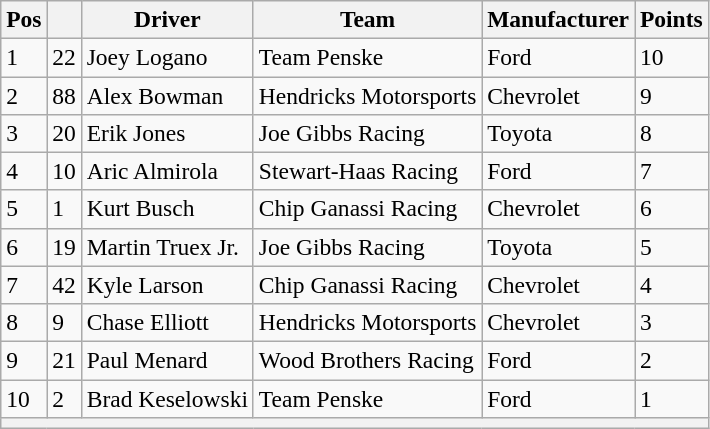<table class="wikitable" style="font-size:98%">
<tr>
<th>Pos</th>
<th></th>
<th>Driver</th>
<th>Team</th>
<th>Manufacturer</th>
<th>Points</th>
</tr>
<tr>
<td>1</td>
<td>22</td>
<td>Joey Logano</td>
<td>Team Penske</td>
<td>Ford</td>
<td>10</td>
</tr>
<tr>
<td>2</td>
<td>88</td>
<td>Alex Bowman</td>
<td>Hendricks Motorsports</td>
<td>Chevrolet</td>
<td>9</td>
</tr>
<tr>
<td>3</td>
<td>20</td>
<td>Erik Jones</td>
<td>Joe Gibbs Racing</td>
<td>Toyota</td>
<td>8</td>
</tr>
<tr>
<td>4</td>
<td>10</td>
<td>Aric Almirola</td>
<td>Stewart-Haas Racing</td>
<td>Ford</td>
<td>7</td>
</tr>
<tr>
<td>5</td>
<td>1</td>
<td>Kurt Busch</td>
<td>Chip Ganassi Racing</td>
<td>Chevrolet</td>
<td>6</td>
</tr>
<tr>
<td>6</td>
<td>19</td>
<td>Martin Truex Jr.</td>
<td>Joe Gibbs Racing</td>
<td>Toyota</td>
<td>5</td>
</tr>
<tr>
<td>7</td>
<td>42</td>
<td>Kyle Larson</td>
<td>Chip Ganassi Racing</td>
<td>Chevrolet</td>
<td>4</td>
</tr>
<tr>
<td>8</td>
<td>9</td>
<td>Chase Elliott</td>
<td>Hendricks Motorsports</td>
<td>Chevrolet</td>
<td>3</td>
</tr>
<tr>
<td>9</td>
<td>21</td>
<td>Paul Menard</td>
<td>Wood Brothers Racing</td>
<td>Ford</td>
<td>2</td>
</tr>
<tr>
<td>10</td>
<td>2</td>
<td>Brad Keselowski</td>
<td>Team Penske</td>
<td>Ford</td>
<td>1</td>
</tr>
<tr>
<th colspan="6"></th>
</tr>
</table>
